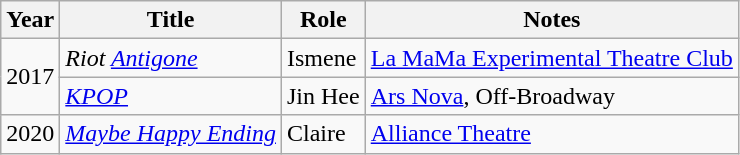<table class="wikitable sortable">
<tr>
<th>Year</th>
<th>Title</th>
<th>Role</th>
<th class="unsortable">Notes</th>
</tr>
<tr>
<td rowspan="2">2017</td>
<td><em>Riot <a href='#'>Antigone</a></em></td>
<td>Ismene</td>
<td><a href='#'>La MaMa Experimental Theatre Club</a></td>
</tr>
<tr>
<td><em><a href='#'>KPOP</a></em></td>
<td>Jin Hee</td>
<td><a href='#'>Ars Nova</a>, Off-Broadway</td>
</tr>
<tr>
<td>2020</td>
<td><em><a href='#'>Maybe Happy Ending</a></em></td>
<td>Claire</td>
<td><a href='#'>Alliance Theatre</a></td>
</tr>
</table>
